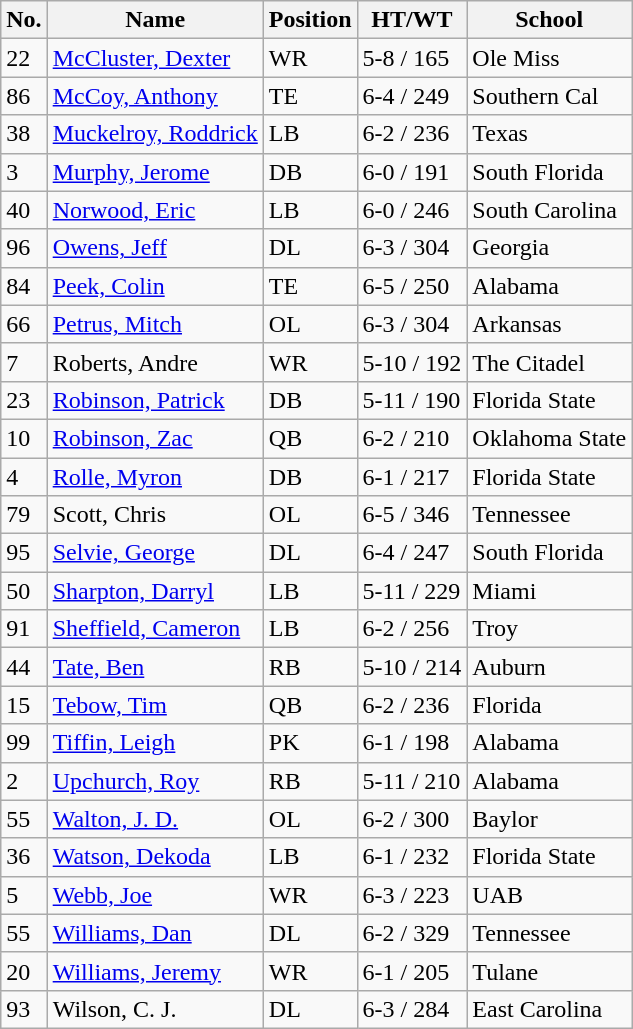<table class="wikitable">
<tr>
<th>No.</th>
<th>Name</th>
<th>Position</th>
<th>HT/WT</th>
<th>School</th>
</tr>
<tr>
<td>22</td>
<td><a href='#'>McCluster, Dexter</a></td>
<td>WR</td>
<td>5-8 / 165</td>
<td>Ole Miss</td>
</tr>
<tr>
<td>86</td>
<td><a href='#'>McCoy, Anthony</a></td>
<td>TE</td>
<td>6-4 / 249</td>
<td>Southern Cal</td>
</tr>
<tr>
<td>38</td>
<td><a href='#'>Muckelroy, Roddrick</a></td>
<td>LB</td>
<td>6-2 / 236</td>
<td>Texas</td>
</tr>
<tr>
<td>3</td>
<td><a href='#'>Murphy, Jerome</a></td>
<td>DB</td>
<td>6-0 / 191</td>
<td>South Florida</td>
</tr>
<tr>
<td>40</td>
<td><a href='#'>Norwood, Eric</a></td>
<td>LB</td>
<td>6-0 / 246</td>
<td>South Carolina</td>
</tr>
<tr>
<td>96</td>
<td><a href='#'>Owens, Jeff</a></td>
<td>DL</td>
<td>6-3 / 304</td>
<td>Georgia</td>
</tr>
<tr>
<td>84</td>
<td><a href='#'>Peek, Colin</a></td>
<td>TE</td>
<td>6-5 / 250</td>
<td>Alabama</td>
</tr>
<tr>
<td>66</td>
<td><a href='#'>Petrus, Mitch</a></td>
<td>OL</td>
<td>6-3 / 304</td>
<td>Arkansas</td>
</tr>
<tr>
<td>7</td>
<td>Roberts, Andre</td>
<td>WR</td>
<td>5-10 / 192</td>
<td>The Citadel</td>
</tr>
<tr>
<td>23</td>
<td><a href='#'>Robinson, Patrick</a></td>
<td>DB</td>
<td>5-11 / 190</td>
<td>Florida State</td>
</tr>
<tr>
<td>10</td>
<td><a href='#'>Robinson, Zac</a></td>
<td>QB</td>
<td>6-2 / 210</td>
<td>Oklahoma State</td>
</tr>
<tr>
<td>4</td>
<td><a href='#'>Rolle, Myron</a></td>
<td>DB</td>
<td>6-1 / 217</td>
<td>Florida State</td>
</tr>
<tr>
<td>79</td>
<td>Scott, Chris</td>
<td>OL</td>
<td>6-5 / 346</td>
<td>Tennessee</td>
</tr>
<tr>
<td>95</td>
<td><a href='#'>Selvie, George</a></td>
<td>DL</td>
<td>6-4 / 247</td>
<td>South Florida</td>
</tr>
<tr>
<td>50</td>
<td><a href='#'>Sharpton, Darryl</a></td>
<td>LB</td>
<td>5-11 / 229</td>
<td>Miami</td>
</tr>
<tr>
<td>91</td>
<td><a href='#'>Sheffield, Cameron</a></td>
<td>LB</td>
<td>6-2 / 256</td>
<td>Troy</td>
</tr>
<tr>
<td>44</td>
<td><a href='#'>Tate, Ben</a></td>
<td>RB</td>
<td>5-10 / 214</td>
<td>Auburn</td>
</tr>
<tr>
<td>15</td>
<td><a href='#'>Tebow, Tim</a></td>
<td>QB</td>
<td>6-2 / 236</td>
<td>Florida</td>
</tr>
<tr>
<td>99</td>
<td><a href='#'>Tiffin, Leigh</a></td>
<td>PK</td>
<td>6-1 / 198</td>
<td>Alabama</td>
</tr>
<tr>
<td>2</td>
<td><a href='#'>Upchurch, Roy</a></td>
<td>RB</td>
<td>5-11 / 210</td>
<td>Alabama</td>
</tr>
<tr>
<td>55</td>
<td><a href='#'>Walton, J. D.</a></td>
<td>OL</td>
<td>6-2 / 300</td>
<td>Baylor</td>
</tr>
<tr>
<td>36</td>
<td><a href='#'>Watson, Dekoda</a></td>
<td>LB</td>
<td>6-1 / 232</td>
<td>Florida State</td>
</tr>
<tr>
<td>5</td>
<td><a href='#'>Webb, Joe</a></td>
<td>WR</td>
<td>6-3 / 223</td>
<td>UAB</td>
</tr>
<tr>
<td>55</td>
<td><a href='#'>Williams, Dan</a></td>
<td>DL</td>
<td>6-2 / 329</td>
<td>Tennessee</td>
</tr>
<tr>
<td>20</td>
<td><a href='#'>Williams, Jeremy</a></td>
<td>WR</td>
<td>6-1 / 205</td>
<td>Tulane</td>
</tr>
<tr>
<td>93</td>
<td>Wilson, C. J.</td>
<td>DL</td>
<td>6-3 / 284</td>
<td>East Carolina</td>
</tr>
</table>
